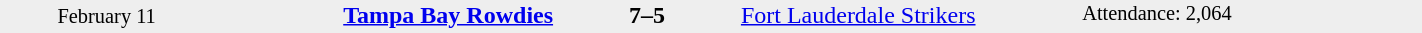<table style="width: 75%; background: #eeeeee;" cellspacing="0">
<tr>
<td style=font-size:85% align=center rowspan=3 width=15%>February 11</td>
<td width=24% align=right><strong><a href='#'>Tampa Bay Rowdies</a></strong></td>
<td align=center width=13%><strong>7–5</strong></td>
<td width=24%><a href='#'>Fort Lauderdale Strikers</a></td>
<td style=font-size:85% rowspan=3 valign=top>Attendance: 2,064</td>
</tr>
<tr style=font-size:85%>
<td align=right valign=top></td>
<td valign=top></td>
<td align=left valign=top></td>
</tr>
</table>
